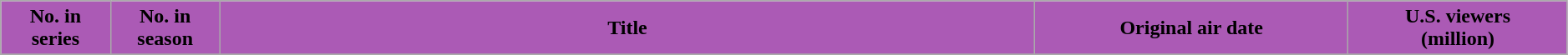<table class="wikitable plainrowheaders" style="width:99%;">
<tr>
<th scope="col" style="background-color: #AB5AB5; color: #000000;" width=7%>No. in<br>series</th>
<th scope="col" style="background-color: #AB5AB5; color: #000000;" width=7%>No. in<br>season</th>
<th scope="col" style="background-color: #AB5AB5; color: #000000;">Title</th>
<th scope="col" style="background-color: #AB5AB5; color: #000000;" width=20%>Original air date</th>
<th scope="col" style="background-color: #AB5AB5; color: #000000;" width=14%>U.S. viewers<br>(million)</th>
</tr>
<tr>
</tr>
</table>
